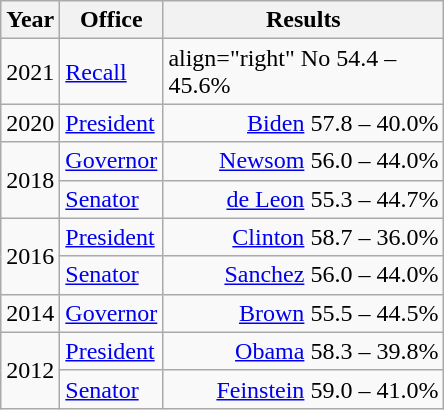<table class=wikitable>
<tr>
<th width="30">Year</th>
<th width="60">Office</th>
<th width="180">Results</th>
</tr>
<tr>
<td>2021</td>
<td><a href='#'>Recall</a></td>
<td>align="right"  No 54.4 – 45.6%</td>
</tr>
<tr>
<td rowspan="1">2020</td>
<td><a href='#'>President</a></td>
<td align="right" ><a href='#'>Biden</a> 57.8 – 40.0%</td>
</tr>
<tr>
<td rowspan="2">2018</td>
<td><a href='#'>Governor</a></td>
<td align="right" ><a href='#'>Newsom</a> 56.0 – 44.0%</td>
</tr>
<tr>
<td><a href='#'>Senator</a></td>
<td align="right" ><a href='#'>de Leon</a> 55.3 – 44.7%</td>
</tr>
<tr>
<td rowspan="2">2016</td>
<td><a href='#'>President</a></td>
<td align="right" ><a href='#'>Clinton</a> 58.7 – 36.0%</td>
</tr>
<tr>
<td><a href='#'>Senator</a></td>
<td align="right" ><a href='#'>Sanchez</a> 56.0 – 44.0%</td>
</tr>
<tr>
<td>2014</td>
<td><a href='#'>Governor</a></td>
<td align="right" ><a href='#'>Brown</a> 55.5 – 44.5%</td>
</tr>
<tr>
<td rowspan="2">2012</td>
<td><a href='#'>President</a></td>
<td align="right" ><a href='#'>Obama</a> 58.3 – 39.8%</td>
</tr>
<tr>
<td><a href='#'>Senator</a></td>
<td align="right" ><a href='#'>Feinstein</a> 59.0 – 41.0%</td>
</tr>
</table>
